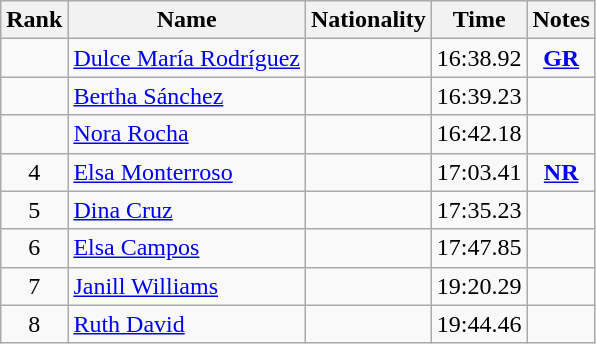<table class="wikitable sortable" style="text-align:center">
<tr>
<th>Rank</th>
<th>Name</th>
<th>Nationality</th>
<th>Time</th>
<th>Notes</th>
</tr>
<tr>
<td></td>
<td align=left><a href='#'>Dulce María Rodríguez</a></td>
<td align=left></td>
<td>16:38.92</td>
<td><strong><a href='#'>GR</a></strong></td>
</tr>
<tr>
<td></td>
<td align=left><a href='#'>Bertha Sánchez</a></td>
<td align=left></td>
<td>16:39.23</td>
<td></td>
</tr>
<tr>
<td></td>
<td align=left><a href='#'>Nora Rocha</a></td>
<td align=left></td>
<td>16:42.18</td>
<td></td>
</tr>
<tr>
<td>4</td>
<td align=left><a href='#'>Elsa Monterroso</a></td>
<td align=left></td>
<td>17:03.41</td>
<td><strong><a href='#'>NR</a></strong></td>
</tr>
<tr>
<td>5</td>
<td align=left><a href='#'>Dina Cruz</a></td>
<td align=left></td>
<td>17:35.23</td>
<td></td>
</tr>
<tr>
<td>6</td>
<td align=left><a href='#'>Elsa Campos</a></td>
<td align=left></td>
<td>17:47.85</td>
<td></td>
</tr>
<tr>
<td>7</td>
<td align=left><a href='#'>Janill Williams</a></td>
<td align=left></td>
<td>19:20.29</td>
<td></td>
</tr>
<tr>
<td>8</td>
<td align=left><a href='#'>Ruth David</a></td>
<td align=left></td>
<td>19:44.46</td>
<td></td>
</tr>
</table>
